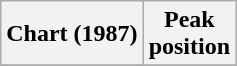<table class="wikitable sortable plainrowheaders">
<tr>
<th>Chart (1987)</th>
<th>Peak<br>position</th>
</tr>
<tr>
</tr>
</table>
